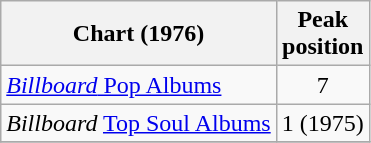<table class="wikitable">
<tr>
<th>Chart (1976)</th>
<th>Peak<br>position</th>
</tr>
<tr>
<td><a href='#'><em>Billboard</em> Pop Albums</a></td>
<td align=center>7</td>
</tr>
<tr>
<td><em>Billboard</em> <a href='#'>Top Soul Albums</a></td>
<td align=center>1 (1975)</td>
</tr>
<tr>
</tr>
</table>
